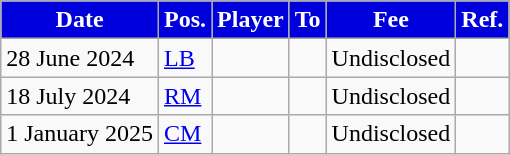<table class="wikitable plainrowheaders sortable">
<tr>
<th style="background:#0000DD;color:#FFFFFF;">Date</th>
<th style="background:#0000DD;color:#FFFFFF;">Pos.</th>
<th style="background:#0000DD;color:#FFFFFF;">Player</th>
<th style="background:#0000DD;color:#FFFFFF;">To</th>
<th style="background:#0000DD;color:#FFFFFF;">Fee</th>
<th style="background:#0000DD;color:#FFFFFF;">Ref.</th>
</tr>
<tr>
<td>28 June 2024</td>
<td><a href='#'>LB</a></td>
<td></td>
<td></td>
<td>Undisclosed</td>
<td></td>
</tr>
<tr>
<td>18 July 2024</td>
<td><a href='#'>RM</a></td>
<td></td>
<td></td>
<td>Undisclosed</td>
<td></td>
</tr>
<tr>
<td>1 January 2025</td>
<td><a href='#'>CM</a></td>
<td></td>
<td></td>
<td>Undisclosed</td>
<td></td>
</tr>
</table>
